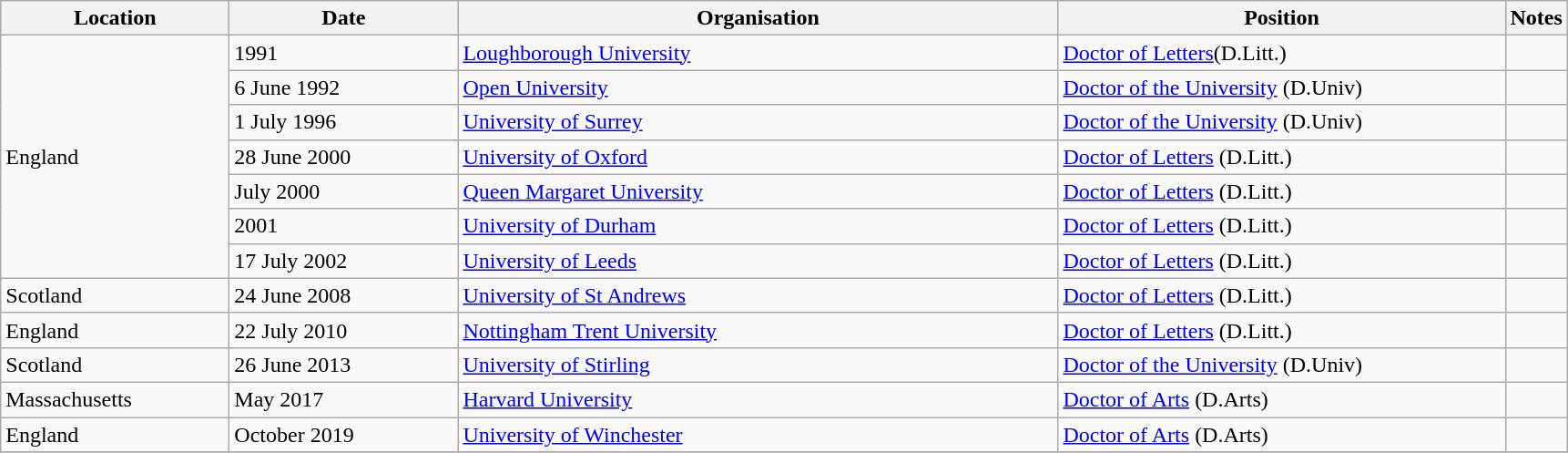<table class=wikitable>
<tr>
<th scope="col" style="width:10em;">Location</th>
<th scope="col" style="width:10em;">Date</th>
<th scope="col" style="width:27em;">Organisation</th>
<th scope="col" style="width:20em;">Position</th>
<th>Notes</th>
</tr>
<tr>
<td rowspan="7">England</td>
<td>1991</td>
<td><a href='#'>Loughborough University</a></td>
<td><a href='#'>Doctor of Letters</a>(D.Litt.)</td>
<td></td>
</tr>
<tr>
<td>6 June 1992</td>
<td><a href='#'>Open University</a></td>
<td><a href='#'>Doctor of the University</a> (D.Univ)</td>
<td></td>
</tr>
<tr>
<td>1 July 1996</td>
<td><a href='#'>University of Surrey</a></td>
<td><a href='#'>Doctor of the University</a> (D.Univ)</td>
<td></td>
</tr>
<tr>
<td>28 June 2000</td>
<td><a href='#'>University of Oxford</a></td>
<td><a href='#'>Doctor of Letters</a> (D.Litt.)</td>
<td></td>
</tr>
<tr>
<td>July 2000</td>
<td><a href='#'>Queen Margaret University</a></td>
<td><a href='#'>Doctor of Letters</a> (D.Litt.)</td>
<td></td>
</tr>
<tr>
<td>2001</td>
<td><a href='#'>University of Durham</a></td>
<td><a href='#'>Doctor of Letters</a> (D.Litt.)</td>
<td></td>
</tr>
<tr>
<td>17 July 2002</td>
<td><a href='#'>University of Leeds</a></td>
<td><a href='#'>Doctor of Letters</a> (D.Litt.)</td>
<td></td>
</tr>
<tr>
<td>Scotland</td>
<td>24 June 2008</td>
<td><a href='#'>University of St Andrews</a></td>
<td><a href='#'>Doctor of Letters</a> (D.Litt.)</td>
<td></td>
</tr>
<tr>
<td>England</td>
<td>22 July 2010</td>
<td><a href='#'>Nottingham Trent University</a></td>
<td><a href='#'>Doctor of Letters</a> (D.Litt.)</td>
<td></td>
</tr>
<tr>
<td>Scotland</td>
<td>26 June 2013</td>
<td><a href='#'>University of Stirling</a></td>
<td><a href='#'>Doctor of the University</a> (D.Univ)</td>
<td></td>
</tr>
<tr>
<td>Massachusetts</td>
<td>May 2017</td>
<td><a href='#'>Harvard University</a></td>
<td><a href='#'>Doctor of Arts</a> (D.Arts)</td>
<td></td>
</tr>
<tr>
<td>England</td>
<td>October 2019</td>
<td><a href='#'>University of Winchester</a></td>
<td><a href='#'>Doctor of Arts</a> (D.Arts)</td>
<td></td>
</tr>
<tr>
</tr>
</table>
